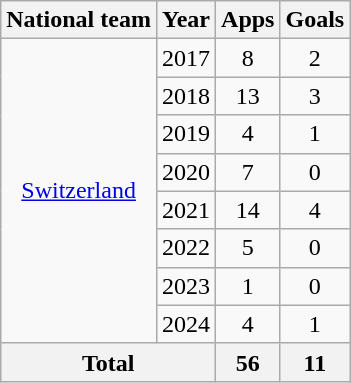<table class="wikitable" style="text-align:center">
<tr>
<th>National team</th>
<th>Year</th>
<th>Apps</th>
<th>Goals</th>
</tr>
<tr>
<td rowspan=8><a href='#'>Switzerland</a></td>
<td>2017</td>
<td>8</td>
<td>2</td>
</tr>
<tr>
<td>2018</td>
<td>13</td>
<td>3</td>
</tr>
<tr>
<td>2019</td>
<td>4</td>
<td>1</td>
</tr>
<tr>
<td>2020</td>
<td>7</td>
<td>0</td>
</tr>
<tr>
<td>2021</td>
<td>14</td>
<td>4</td>
</tr>
<tr>
<td>2022</td>
<td>5</td>
<td>0</td>
</tr>
<tr>
<td>2023</td>
<td>1</td>
<td>0</td>
</tr>
<tr>
<td>2024</td>
<td>4</td>
<td>1</td>
</tr>
<tr>
<th colspan=2>Total</th>
<th>56</th>
<th>11</th>
</tr>
</table>
